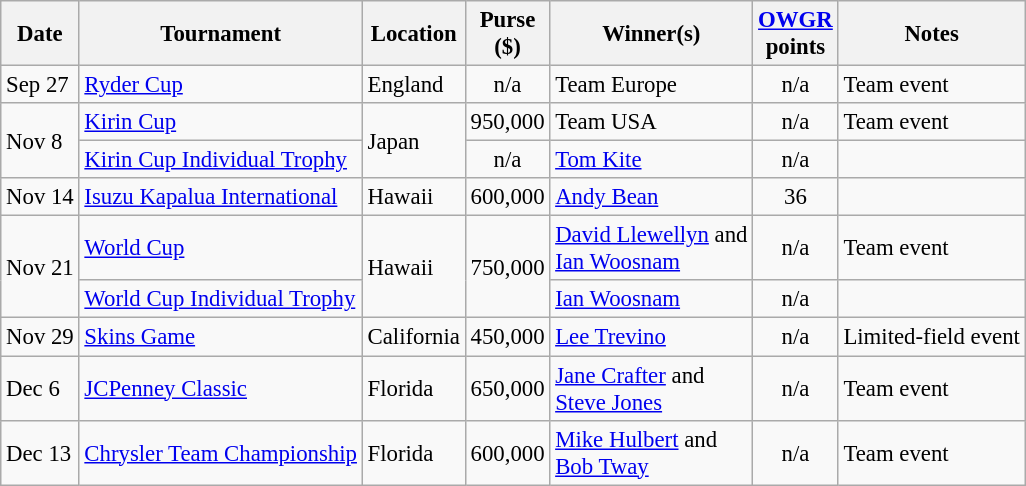<table class="wikitable" style="font-size:95%">
<tr>
<th>Date</th>
<th>Tournament</th>
<th>Location</th>
<th>Purse<br>($)</th>
<th>Winner(s)</th>
<th><a href='#'>OWGR</a><br>points</th>
<th>Notes</th>
</tr>
<tr>
<td>Sep 27</td>
<td><a href='#'>Ryder Cup</a></td>
<td>England</td>
<td align=center>n/a</td>
<td> Team Europe</td>
<td align=center>n/a</td>
<td>Team event</td>
</tr>
<tr>
<td rowspan=2>Nov 8</td>
<td><a href='#'>Kirin Cup</a></td>
<td rowspan=2>Japan</td>
<td align=right>950,000</td>
<td> Team USA</td>
<td align=center>n/a</td>
<td>Team event</td>
</tr>
<tr>
<td><a href='#'>Kirin Cup Individual Trophy</a></td>
<td align=center>n/a</td>
<td> <a href='#'>Tom Kite</a></td>
<td align=center>n/a</td>
<td></td>
</tr>
<tr>
<td>Nov 14</td>
<td><a href='#'>Isuzu Kapalua International</a></td>
<td>Hawaii</td>
<td align=right>600,000</td>
<td> <a href='#'>Andy Bean</a></td>
<td align=center>36</td>
<td></td>
</tr>
<tr>
<td rowspan=2>Nov 21</td>
<td><a href='#'>World Cup</a></td>
<td rowspan=2>Hawaii</td>
<td rowspan=2 align=right>750,000</td>
<td> <a href='#'>David Llewellyn</a> and<br> <a href='#'>Ian Woosnam</a></td>
<td align=center>n/a</td>
<td>Team event</td>
</tr>
<tr>
<td><a href='#'>World Cup Individual Trophy</a></td>
<td> <a href='#'>Ian Woosnam</a></td>
<td align=center>n/a</td>
<td></td>
</tr>
<tr>
<td>Nov 29</td>
<td><a href='#'>Skins Game</a></td>
<td>California</td>
<td align=right>450,000</td>
<td> <a href='#'>Lee Trevino</a></td>
<td align=center>n/a</td>
<td>Limited-field event</td>
</tr>
<tr>
<td>Dec 6</td>
<td><a href='#'>JCPenney Classic</a></td>
<td>Florida</td>
<td align=right>650,000</td>
<td> <a href='#'>Jane Crafter</a> and<br> <a href='#'>Steve Jones</a></td>
<td align=center>n/a</td>
<td>Team event</td>
</tr>
<tr>
<td>Dec 13</td>
<td><a href='#'>Chrysler Team Championship</a></td>
<td>Florida</td>
<td align=right>600,000</td>
<td> <a href='#'>Mike Hulbert</a> and<br> <a href='#'>Bob Tway</a></td>
<td align=center>n/a</td>
<td>Team event</td>
</tr>
</table>
